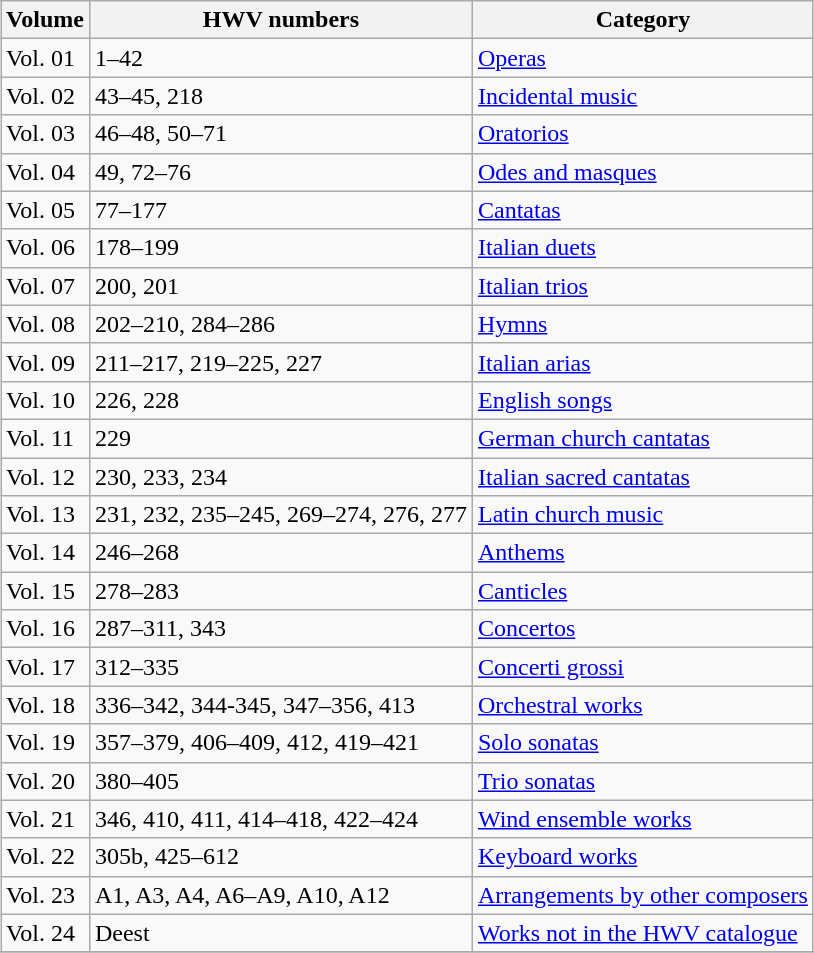<table class="wikitable" border="1" style="margin: 1em auto 1em auto">
<tr>
<th bgcolor=ececec>Volume</th>
<th bgcolor=ececec>HWV numbers</th>
<th bgcolor=ececec>Category</th>
</tr>
<tr>
<td>Vol. 01</td>
<td>1–42</td>
<td><a href='#'>Operas</a></td>
</tr>
<tr>
<td>Vol. 02</td>
<td>43–45, 218</td>
<td><a href='#'>Incidental music</a></td>
</tr>
<tr>
<td>Vol. 03</td>
<td>46–48, 50–71</td>
<td><a href='#'>Oratorios</a></td>
</tr>
<tr>
<td>Vol. 04</td>
<td>49, 72–76</td>
<td><a href='#'>Odes and masques</a></td>
</tr>
<tr>
<td>Vol. 05</td>
<td>77–177</td>
<td><a href='#'>Cantatas</a></td>
</tr>
<tr>
<td>Vol. 06</td>
<td>178–199</td>
<td><a href='#'>Italian duets</a></td>
</tr>
<tr>
<td>Vol. 07</td>
<td>200, 201</td>
<td><a href='#'>Italian trios</a></td>
</tr>
<tr>
<td>Vol. 08</td>
<td>202–210, 284–286</td>
<td><a href='#'>Hymns</a></td>
</tr>
<tr>
<td>Vol. 09</td>
<td>211–217, 219–225, 227</td>
<td><a href='#'>Italian arias</a></td>
</tr>
<tr>
<td>Vol. 10</td>
<td>226, 228</td>
<td><a href='#'>English songs</a></td>
</tr>
<tr>
<td>Vol. 11</td>
<td>229</td>
<td><a href='#'>German church cantatas</a></td>
</tr>
<tr>
<td>Vol. 12</td>
<td>230, 233, 234</td>
<td><a href='#'>Italian sacred cantatas</a></td>
</tr>
<tr>
<td>Vol. 13</td>
<td>231, 232, 235–245, 269–274, 276, 277</td>
<td><a href='#'>Latin church music</a></td>
</tr>
<tr>
<td>Vol. 14</td>
<td>246–268</td>
<td><a href='#'>Anthems</a></td>
</tr>
<tr>
<td>Vol. 15</td>
<td>278–283</td>
<td><a href='#'>Canticles</a></td>
</tr>
<tr>
<td>Vol. 16</td>
<td>287–311, 343</td>
<td><a href='#'>Concertos</a></td>
</tr>
<tr>
<td>Vol. 17</td>
<td>312–335</td>
<td><a href='#'>Concerti grossi</a></td>
</tr>
<tr>
<td>Vol. 18</td>
<td>336–342, 344-345, 347–356, 413</td>
<td><a href='#'>Orchestral works</a></td>
</tr>
<tr>
<td>Vol. 19</td>
<td>357–379, 406–409, 412, 419–421</td>
<td><a href='#'>Solo sonatas</a></td>
</tr>
<tr>
<td>Vol. 20</td>
<td>380–405</td>
<td><a href='#'>Trio sonatas</a></td>
</tr>
<tr>
<td>Vol. 21</td>
<td>346, 410, 411, 414–418, 422–424</td>
<td><a href='#'>Wind ensemble works</a></td>
</tr>
<tr>
<td>Vol. 22</td>
<td>305b, 425–612</td>
<td><a href='#'>Keyboard works</a></td>
</tr>
<tr>
<td>Vol. 23</td>
<td>A1, A3, A4, A6–A9, A10, A12</td>
<td><a href='#'>Arrangements by other composers</a></td>
</tr>
<tr>
<td>Vol. 24</td>
<td>Deest</td>
<td><a href='#'>Works not in the HWV catalogue</a></td>
</tr>
<tr>
</tr>
</table>
